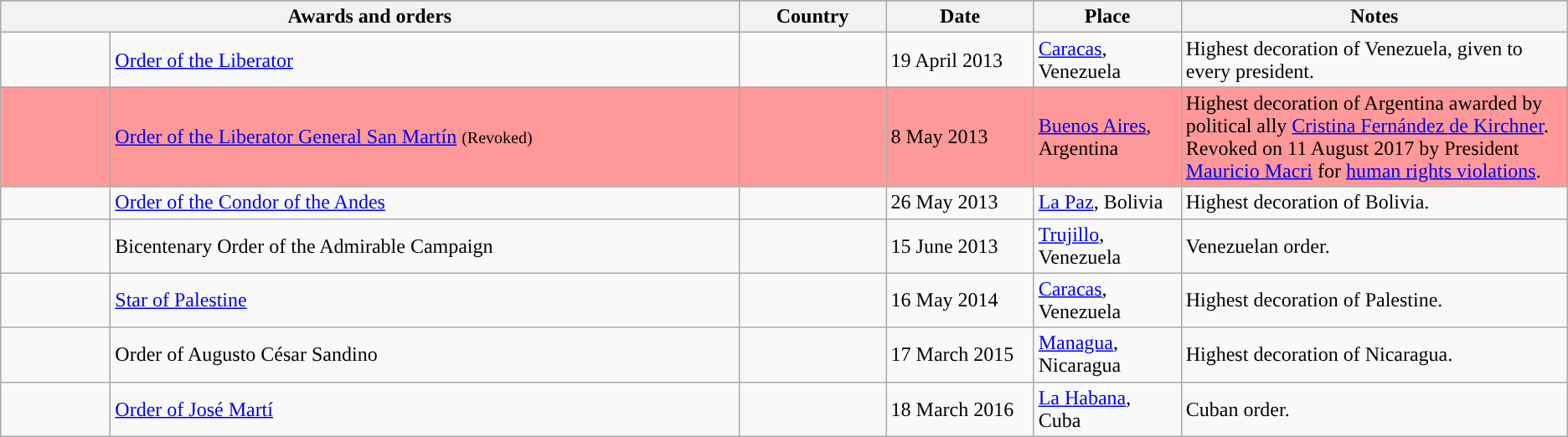<table class="wikitable" style="text-align:left;">
<tr>
</tr>
<tr>
<th scope="col" colspan="2" style="width:690px;">Awards and orders</th>
<th scope="col" style="width:110px;">Country</th>
<th scope="col" style="width:110px;">Date</th>
<th scope="col" style="width:110px;">Place</th>
<th scope="col" style="width:300px;">Notes</th>
</tr>
<tr>
<td></td>
<td><a href='#'>Order of the Liberator</a></td>
<td></td>
<td>19 April 2013</td>
<td><a href='#'>Caracas</a>, Venezuela</td>
<td>Highest decoration of Venezuela, given to every president.</td>
</tr>
<tr>
<td style="background:#f99"></td>
<td style="background:#f99"><a href='#'>Order of the Liberator General San Martín</a> <small>(Revoked)</small></td>
<td style="background:#f99"></td>
<td style="background:#f99">8 May 2013</td>
<td style="background:#f99"><a href='#'>Buenos Aires</a>, Argentina</td>
<td style="background:#f99">Highest decoration of Argentina awarded by political ally <a href='#'>Cristina Fernández de Kirchner</a>. Revoked on 11 August 2017 by President <a href='#'>Mauricio Macri</a> for <a href='#'>human rights violations</a>.</td>
</tr>
<tr>
<td></td>
<td><a href='#'>Order of the Condor of the Andes</a></td>
<td></td>
<td>26 May 2013</td>
<td><a href='#'>La Paz</a>, Bolivia</td>
<td>Highest decoration of Bolivia.</td>
</tr>
<tr>
<td style="width:80px;"></td>
<td>Bicentenary Order of the Admirable Campaign</td>
<td></td>
<td>15 June 2013</td>
<td><a href='#'>Trujillo</a>, Venezuela</td>
<td>Venezuelan order.</td>
</tr>
<tr>
<td></td>
<td><a href='#'>Star of Palestine</a></td>
<td></td>
<td>16 May 2014</td>
<td><a href='#'>Caracas</a>, Venezuela</td>
<td>Highest decoration of Palestine.</td>
</tr>
<tr>
<td></td>
<td>Order of Augusto César Sandino</td>
<td></td>
<td>17 March 2015</td>
<td><a href='#'>Managua</a>, Nicaragua</td>
<td>Highest decoration of Nicaragua.</td>
</tr>
<tr>
<td></td>
<td><a href='#'>Order of José Martí</a></td>
<td></td>
<td>18 March 2016</td>
<td><a href='#'>La Habana</a>, Cuba</td>
<td>Cuban order.</td>
</tr>
</table>
